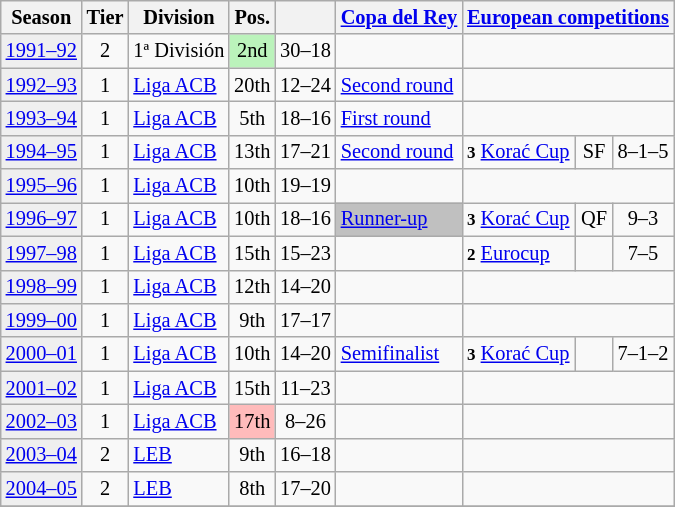<table class="wikitable" style="font-size:85%; text-align:center">
<tr>
<th>Season</th>
<th>Tier</th>
<th>Division</th>
<th>Pos.</th>
<th></th>
<th><a href='#'>Copa del Rey</a></th>
<th colspan=3><a href='#'>European competitions</a></th>
</tr>
<tr>
<td bgcolor=#efefef><a href='#'>1991–92</a></td>
<td>2</td>
<td align=left>1ª División</td>
<td bgcolor=#BBF3BB>2nd</td>
<td>30–18</td>
<td></td>
<td colspan=3></td>
</tr>
<tr>
<td bgcolor=#efefef><a href='#'>1992–93</a></td>
<td>1</td>
<td align=left><a href='#'>Liga ACB</a></td>
<td>20th</td>
<td>12–24</td>
<td align=left><a href='#'>Second round</a></td>
<td colspan=3></td>
</tr>
<tr>
<td bgcolor=#efefef><a href='#'>1993–94</a></td>
<td>1</td>
<td align=left><a href='#'>Liga ACB</a></td>
<td>5th</td>
<td>18–16</td>
<td align=left><a href='#'>First round</a></td>
<td colspan=3></td>
</tr>
<tr>
<td bgcolor=#efefef><a href='#'>1994–95</a></td>
<td>1</td>
<td align=left><a href='#'>Liga ACB</a></td>
<td>13th</td>
<td>17–21</td>
<td align=left><a href='#'>Second round</a></td>
<td align=left><small><strong>3</strong></small> <a href='#'>Korać Cup</a></td>
<td>SF</td>
<td>8–1–5</td>
</tr>
<tr>
<td bgcolor=#efefef><a href='#'>1995–96</a></td>
<td>1</td>
<td align=left><a href='#'>Liga ACB</a></td>
<td>10th</td>
<td>19–19</td>
<td></td>
<td colspan=3></td>
</tr>
<tr>
<td bgcolor=#efefef><a href='#'>1996–97</a></td>
<td>1</td>
<td align=left><a href='#'>Liga ACB</a></td>
<td>10th</td>
<td>18–16</td>
<td bgcolor=silver align=left><a href='#'>Runner-up</a></td>
<td align=left><small><strong>3</strong></small> <a href='#'>Korać Cup</a></td>
<td>QF</td>
<td>9–3</td>
</tr>
<tr>
<td bgcolor=#efefef><a href='#'>1997–98</a></td>
<td>1</td>
<td align=left><a href='#'>Liga ACB</a></td>
<td>15th</td>
<td>15–23</td>
<td></td>
<td align=left><small><strong>2</strong></small> <a href='#'>Eurocup</a></td>
<td></td>
<td>7–5</td>
</tr>
<tr>
<td bgcolor=#efefef><a href='#'>1998–99</a></td>
<td>1</td>
<td align=left><a href='#'>Liga ACB</a></td>
<td>12th</td>
<td>14–20</td>
<td></td>
<td colspan=3></td>
</tr>
<tr>
<td bgcolor=#efefef><a href='#'>1999–00</a></td>
<td>1</td>
<td align=left><a href='#'>Liga ACB</a></td>
<td>9th</td>
<td>17–17</td>
<td></td>
<td colspan=3></td>
</tr>
<tr>
<td bgcolor=#efefef><a href='#'>2000–01</a></td>
<td>1</td>
<td align=left><a href='#'>Liga ACB</a></td>
<td>10th</td>
<td>14–20</td>
<td align=left><a href='#'>Semifinalist</a></td>
<td align=left><small><strong>3</strong></small> <a href='#'>Korać Cup</a></td>
<td></td>
<td>7–1–2</td>
</tr>
<tr>
<td bgcolor=#efefef><a href='#'>2001–02</a></td>
<td>1</td>
<td align=left><a href='#'>Liga ACB</a></td>
<td>15th</td>
<td>11–23</td>
<td></td>
<td colspan=3></td>
</tr>
<tr>
<td bgcolor=#efefef><a href='#'>2002–03</a></td>
<td>1</td>
<td align=left><a href='#'>Liga ACB</a></td>
<td bgcolor=#FFBBBB>17th</td>
<td>8–26</td>
<td></td>
<td colspan=3></td>
</tr>
<tr>
<td bgcolor=#efefef><a href='#'>2003–04</a></td>
<td>2</td>
<td align=left><a href='#'>LEB</a></td>
<td>9th</td>
<td>16–18</td>
<td></td>
<td colspan=3></td>
</tr>
<tr>
<td bgcolor=#efefef><a href='#'>2004–05</a></td>
<td>2</td>
<td align=left><a href='#'>LEB</a></td>
<td>8th</td>
<td>17–20</td>
<td></td>
<td colspan=3></td>
</tr>
<tr>
</tr>
</table>
